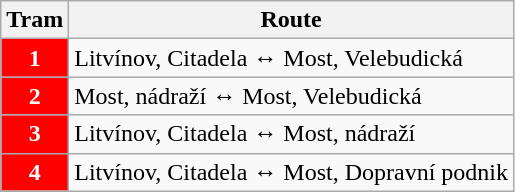<table class="wikitable">
<tr>
<th>Tram</th>
<th>Route</th>
</tr>
<tr>
<td align="center" style="color: white; background-color: #ff0000"><strong>1</strong></td>
<td>Litvínov, Citadela ↔ Most, Velebudická</td>
</tr>
<tr>
<td align="center" style="color: white; background-color: #ff0000"><strong>2</strong></td>
<td>Most, nádraží ↔ Most, Velebudická</td>
</tr>
<tr>
<td align="center" style="color: white; background-color: #ff0000"><strong>3</strong></td>
<td>Litvínov, Citadela ↔ Most, nádraží</td>
</tr>
<tr>
<td align="center" style="color: white; background-color: #ff0000"><strong>4</strong></td>
<td>Litvínov, Citadela ↔ Most, Dopravní podnik</td>
</tr>
</table>
